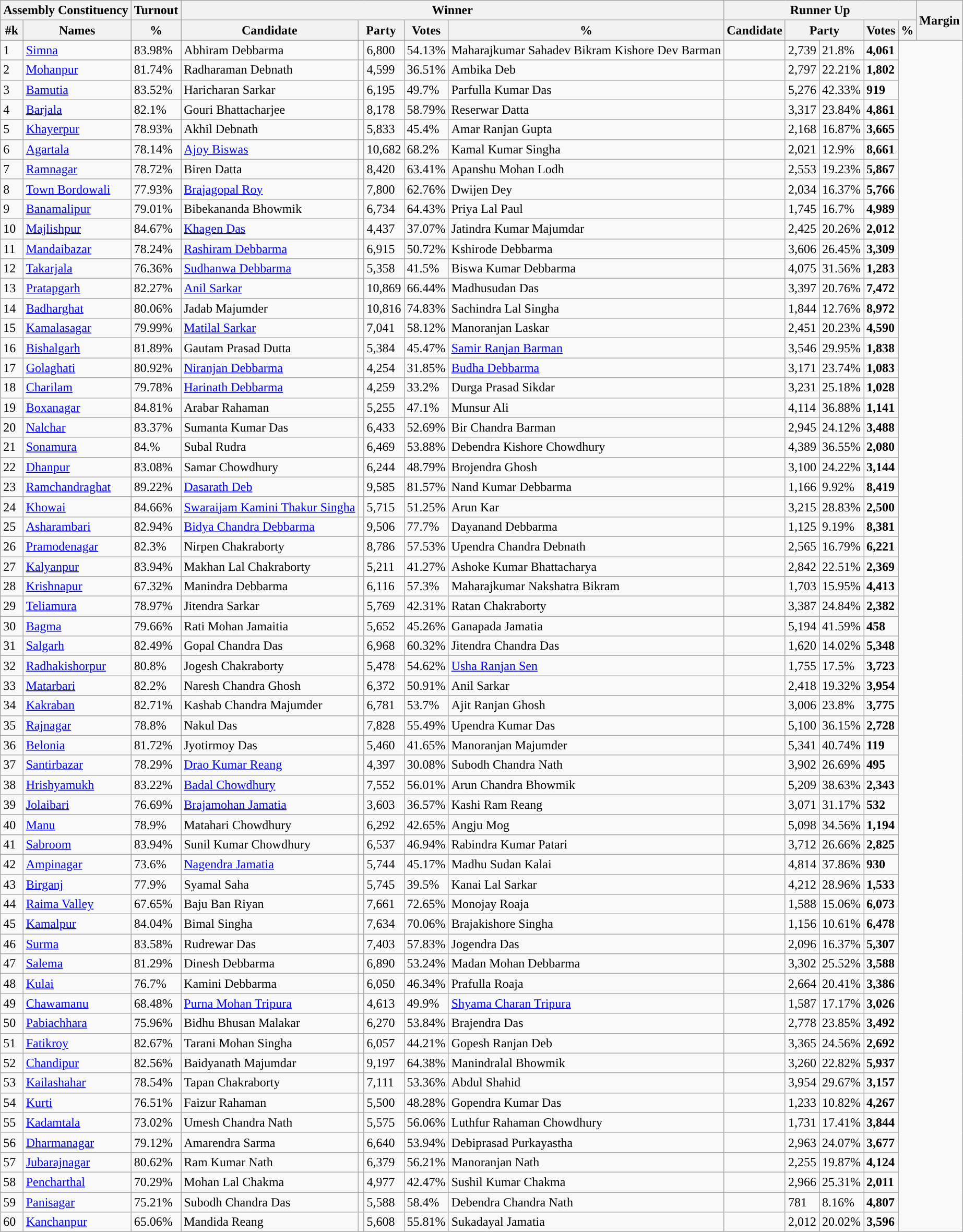<table class="wikitable sortable">
<tr>
<th colspan="2">Assembly Constituency</th>
<th>Turnout</th>
<th colspan="5">Winner</th>
<th colspan="5">Runner Up</th>
<th rowspan="2" data-sort-type=number>Margin</th>
</tr>
<tr>
<th>#k</th>
<th>Names</th>
<th>%</th>
<th>Candidate</th>
<th colspan="2">Party</th>
<th data-sort-type=number>Votes</th>
<th>%</th>
<th>Candidate</th>
<th colspan="2">Party</th>
<th data-sort-type=number>Votes</th>
<th>%</th>
</tr>
<tr>
<td>1</td>
<td><a href='#'>Simna</a></td>
<td>83.98%</td>
<td>Abhiram Debbarma</td>
<td></td>
<td>6,800</td>
<td>54.13%</td>
<td>Maharajkumar Sahadev Bikram Kishore Dev Barman</td>
<td></td>
<td>2,739</td>
<td>21.8%</td>
<td style="background:"><span><strong>4,061</strong></span></td>
</tr>
<tr>
<td>2</td>
<td><a href='#'>Mohanpur</a></td>
<td>81.74%</td>
<td>Radharaman Debnath</td>
<td></td>
<td>4,599</td>
<td>36.51%</td>
<td>Ambika Deb</td>
<td></td>
<td>2,797</td>
<td>22.21%</td>
<td style="background:"><span><strong>1,802</strong></span></td>
</tr>
<tr>
<td>3</td>
<td><a href='#'>Bamutia</a></td>
<td>83.52%</td>
<td>Haricharan Sarkar</td>
<td></td>
<td>6,195</td>
<td>49.7%</td>
<td>Parfulla Kumar Das</td>
<td></td>
<td>5,276</td>
<td>42.33%</td>
<td style="background:"><span><strong>919</strong></span></td>
</tr>
<tr>
<td>4</td>
<td><a href='#'>Barjala</a></td>
<td>82.1%</td>
<td>Gouri Bhattacharjee</td>
<td></td>
<td>8,178</td>
<td>58.79%</td>
<td>Reserwar Datta</td>
<td></td>
<td>3,317</td>
<td>23.84%</td>
<td style="background:"><span><strong>4,861</strong></span></td>
</tr>
<tr>
<td>5</td>
<td><a href='#'>Khayerpur</a></td>
<td>78.93%</td>
<td>Akhil Debnath</td>
<td></td>
<td>5,833</td>
<td>45.4%</td>
<td>Amar Ranjan Gupta</td>
<td></td>
<td>2,168</td>
<td>16.87%</td>
<td style="background:"><span><strong>3,665</strong></span></td>
</tr>
<tr>
<td>6</td>
<td><a href='#'>Agartala</a></td>
<td>78.14%</td>
<td><a href='#'>Ajoy Biswas</a></td>
<td></td>
<td>10,682</td>
<td>68.2%</td>
<td>Kamal Kumar Singha</td>
<td></td>
<td>2,021</td>
<td>12.9%</td>
<td style="background:"><span><strong>8,661</strong></span></td>
</tr>
<tr>
<td>7</td>
<td><a href='#'>Ramnagar</a></td>
<td>78.72%</td>
<td>Biren Datta</td>
<td></td>
<td>8,420</td>
<td>63.41%</td>
<td>Apanshu Mohan Lodh</td>
<td></td>
<td>2,553</td>
<td>19.23%</td>
<td style="background:"><span><strong>5,867</strong></span></td>
</tr>
<tr>
<td>8</td>
<td><a href='#'>Town Bordowali</a></td>
<td>77.93%</td>
<td><a href='#'>Brajagopal Roy</a></td>
<td></td>
<td>7,800</td>
<td>62.76%</td>
<td>Dwijen Dey</td>
<td></td>
<td>2,034</td>
<td>16.37%</td>
<td style="background:"><span><strong>5,766</strong></span></td>
</tr>
<tr>
<td>9</td>
<td><a href='#'>Banamalipur</a></td>
<td>79.01%</td>
<td>Bibekananda Bhowmik</td>
<td></td>
<td>6,734</td>
<td>64.43%</td>
<td>Priya Lal Paul</td>
<td></td>
<td>1,745</td>
<td>16.7%</td>
<td style="background:"><span><strong>4,989</strong></span></td>
</tr>
<tr>
<td>10</td>
<td><a href='#'>Majlishpur</a></td>
<td>84.67%</td>
<td><a href='#'>Khagen Das</a></td>
<td></td>
<td>4,437</td>
<td>37.07%</td>
<td>Jatindra Kumar Majumdar</td>
<td></td>
<td>2,425</td>
<td>20.26%</td>
<td style="background:"><span><strong>2,012</strong></span></td>
</tr>
<tr>
<td>11</td>
<td><a href='#'>Mandaibazar</a></td>
<td>78.24%</td>
<td><a href='#'>Rashiram Debbarma</a></td>
<td></td>
<td>6,915</td>
<td>50.72%</td>
<td>Kshirode Debbarma</td>
<td></td>
<td>3,606</td>
<td>26.45%</td>
<td style="background:"><span><strong>3,309</strong></span></td>
</tr>
<tr>
<td>12</td>
<td><a href='#'>Takarjala</a></td>
<td>76.36%</td>
<td><a href='#'>Sudhanwa Debbarma</a></td>
<td></td>
<td>5,358</td>
<td>41.5%</td>
<td>Biswa Kumar Debbarma</td>
<td></td>
<td>4,075</td>
<td>31.56%</td>
<td style="background:"><span><strong>1,283</strong></span></td>
</tr>
<tr>
<td>13</td>
<td><a href='#'>Pratapgarh</a></td>
<td>82.27%</td>
<td><a href='#'>Anil Sarkar</a></td>
<td></td>
<td>10,869</td>
<td>66.44%</td>
<td>Madhusudan Das</td>
<td></td>
<td>3,397</td>
<td>20.76%</td>
<td style="background:"><span><strong>7,472</strong></span></td>
</tr>
<tr>
<td>14</td>
<td><a href='#'>Badharghat</a></td>
<td>80.06%</td>
<td>Jadab Majumder</td>
<td></td>
<td>10,816</td>
<td>74.83%</td>
<td>Sachindra Lal Singha</td>
<td></td>
<td>1,844</td>
<td>12.76%</td>
<td style="background:"><span><strong>8,972</strong></span></td>
</tr>
<tr>
<td>15</td>
<td><a href='#'>Kamalasagar</a></td>
<td>79.99%</td>
<td><a href='#'>Matilal Sarkar</a></td>
<td></td>
<td>7,041</td>
<td>58.12%</td>
<td>Manoranjan Laskar</td>
<td></td>
<td>2,451</td>
<td>20.23%</td>
<td style="background:"><span><strong>4,590</strong></span></td>
</tr>
<tr>
<td>16</td>
<td><a href='#'>Bishalgarh</a></td>
<td>81.89%</td>
<td>Gautam Prasad Dutta</td>
<td></td>
<td>5,384</td>
<td>45.47%</td>
<td><a href='#'>Samir Ranjan Barman</a></td>
<td></td>
<td>3,546</td>
<td>29.95%</td>
<td style="background:"><span><strong>1,838</strong></span></td>
</tr>
<tr>
<td>17</td>
<td><a href='#'>Golaghati</a></td>
<td>80.92%</td>
<td><a href='#'>Niranjan Debbarma</a></td>
<td></td>
<td>4,254</td>
<td>31.85%</td>
<td><a href='#'>Budha Debbarma</a></td>
<td></td>
<td>3,171</td>
<td>23.74%</td>
<td style="background:"><span><strong>1,083</strong></span></td>
</tr>
<tr>
<td>18</td>
<td><a href='#'>Charilam</a></td>
<td>79.78%</td>
<td><a href='#'>Harinath Debbarma</a></td>
<td></td>
<td>4,259</td>
<td>33.2%</td>
<td>Durga Prasad Sikdar</td>
<td></td>
<td>3,231</td>
<td>25.18%</td>
<td style="background:"><span><strong>1,028</strong></span></td>
</tr>
<tr>
<td>19</td>
<td><a href='#'>Boxanagar</a></td>
<td>84.81%</td>
<td>Arabar Rahaman</td>
<td></td>
<td>5,255</td>
<td>47.1%</td>
<td>Munsur Ali</td>
<td></td>
<td>4,114</td>
<td>36.88%</td>
<td style="background:"><span><strong>1,141</strong></span></td>
</tr>
<tr>
<td>20</td>
<td><a href='#'>Nalchar</a></td>
<td>83.37%</td>
<td>Sumanta Kumar Das</td>
<td></td>
<td>6,433</td>
<td>52.69%</td>
<td>Bir Chandra Barman</td>
<td></td>
<td>2,945</td>
<td>24.12%</td>
<td style="background:"><span><strong>3,488</strong></span></td>
</tr>
<tr>
<td>21</td>
<td><a href='#'>Sonamura</a></td>
<td>84.%</td>
<td>Subal Rudra</td>
<td></td>
<td>6,469</td>
<td>53.88%</td>
<td>Debendra Kishore Chowdhury</td>
<td></td>
<td>4,389</td>
<td>36.55%</td>
<td style="background:"><span><strong>2,080</strong></span></td>
</tr>
<tr>
<td>22</td>
<td><a href='#'>Dhanpur</a></td>
<td>83.08%</td>
<td>Samar Chowdhury</td>
<td></td>
<td>6,244</td>
<td>48.79%</td>
<td>Brojendra Ghosh</td>
<td></td>
<td>3,100</td>
<td>24.22%</td>
<td style="background:"><span><strong>3,144</strong></span></td>
</tr>
<tr>
<td>23</td>
<td><a href='#'>Ramchandraghat</a></td>
<td>89.22%</td>
<td><a href='#'>Dasarath Deb</a></td>
<td></td>
<td>9,585</td>
<td>81.57%</td>
<td>Nand Kumar Debbarma</td>
<td></td>
<td>1,166</td>
<td>9.92%</td>
<td style="background:"><span><strong>8,419</strong></span></td>
</tr>
<tr>
<td>24</td>
<td><a href='#'>Khowai</a></td>
<td>84.66%</td>
<td><a href='#'>Swaraijam Kamini Thakur Singha</a></td>
<td></td>
<td>5,715</td>
<td>51.25%</td>
<td>Arun Kar</td>
<td></td>
<td>3,215</td>
<td>28.83%</td>
<td style="background:"><span><strong>2,500</strong></span></td>
</tr>
<tr>
<td>25</td>
<td><a href='#'>Asharambari</a></td>
<td>82.94%</td>
<td><a href='#'>Bidya Chandra Debbarma</a></td>
<td></td>
<td>9,506</td>
<td>77.7%</td>
<td>Dayanand Debbarma</td>
<td></td>
<td>1,125</td>
<td>9.19%</td>
<td style="background:"><span><strong>8,381</strong></span></td>
</tr>
<tr>
<td>26</td>
<td><a href='#'>Pramodenagar</a></td>
<td>82.3%</td>
<td>Nirpen Chakraborty</td>
<td></td>
<td>8,786</td>
<td>57.53%</td>
<td>Upendra Chandra Debnath</td>
<td></td>
<td>2,565</td>
<td>16.79%</td>
<td style="background:"><span><strong>6,221</strong></span></td>
</tr>
<tr>
<td>27</td>
<td><a href='#'>Kalyanpur</a></td>
<td>83.94%</td>
<td>Makhan Lal Chakraborty</td>
<td></td>
<td>5,211</td>
<td>41.27%</td>
<td>Ashoke Kumar Bhattacharya</td>
<td></td>
<td>2,842</td>
<td>22.51%</td>
<td style="background:"><span><strong>2,369</strong></span></td>
</tr>
<tr>
<td>28</td>
<td><a href='#'>Krishnapur</a></td>
<td>67.32%</td>
<td>Manindra Debbarma</td>
<td></td>
<td>6,116</td>
<td>57.3%</td>
<td>Maharajkumar Nakshatra Bikram</td>
<td></td>
<td>1,703</td>
<td>15.95%</td>
<td style="background:"><span><strong>4,413</strong></span></td>
</tr>
<tr>
<td>29</td>
<td><a href='#'>Teliamura</a></td>
<td>78.97%</td>
<td>Jitendra Sarkar</td>
<td></td>
<td>5,769</td>
<td>42.31%</td>
<td>Ratan Chakraborty</td>
<td></td>
<td>3,387</td>
<td>24.84%</td>
<td style="background:"><span><strong>2,382</strong></span></td>
</tr>
<tr>
<td>30</td>
<td><a href='#'>Bagma</a></td>
<td>79.66%</td>
<td>Rati Mohan Jamaitia</td>
<td></td>
<td>5,652</td>
<td>45.26%</td>
<td>Ganapada Jamatia</td>
<td></td>
<td>5,194</td>
<td>41.59%</td>
<td style="background:"><span><strong>458</strong></span></td>
</tr>
<tr>
<td>31</td>
<td><a href='#'>Salgarh</a></td>
<td>82.49%</td>
<td>Gopal Chandra Das</td>
<td></td>
<td>6,968</td>
<td>60.32%</td>
<td>Jitendra Chandra Das</td>
<td></td>
<td>1,620</td>
<td>14.02%</td>
<td style="background:"><span><strong>5,348</strong></span></td>
</tr>
<tr>
<td>32</td>
<td><a href='#'>Radhakishorpur</a></td>
<td>80.8%</td>
<td>Jogesh Chakraborty</td>
<td></td>
<td>5,478</td>
<td>54.62%</td>
<td><a href='#'>Usha Ranjan Sen</a></td>
<td></td>
<td>1,755</td>
<td>17.5%</td>
<td style="background:"><span><strong>3,723</strong></span></td>
</tr>
<tr>
<td>33</td>
<td><a href='#'>Matarbari</a></td>
<td>82.2%</td>
<td>Naresh Chandra Ghosh</td>
<td></td>
<td>6,372</td>
<td>50.91%</td>
<td>Anil Sarkar</td>
<td></td>
<td>2,418</td>
<td>19.32%</td>
<td style="background:"><span><strong>3,954</strong></span></td>
</tr>
<tr>
<td>34</td>
<td><a href='#'>Kakraban</a></td>
<td>82.71%</td>
<td>Kashab Chandra Majumder</td>
<td></td>
<td>6,781</td>
<td>53.7%</td>
<td>Ajit Ranjan Ghosh</td>
<td></td>
<td>3,006</td>
<td>23.8%</td>
<td style="background:"><span><strong>3,775</strong></span></td>
</tr>
<tr>
<td>35</td>
<td><a href='#'>Rajnagar</a></td>
<td>78.8%</td>
<td>Nakul Das</td>
<td></td>
<td>7,828</td>
<td>55.49%</td>
<td>Upendra Kumar Das</td>
<td></td>
<td>5,100</td>
<td>36.15%</td>
<td style="background:"><span><strong>2,728</strong></span></td>
</tr>
<tr>
<td>36</td>
<td><a href='#'>Belonia</a></td>
<td>81.72%</td>
<td>Jyotirmoy Das</td>
<td></td>
<td>5,460</td>
<td>41.65%</td>
<td>Manoranjan Majumder</td>
<td></td>
<td>5,341</td>
<td>40.74%</td>
<td style="background:"><span><strong>119</strong></span></td>
</tr>
<tr>
<td>37</td>
<td><a href='#'>Santirbazar</a></td>
<td>78.29%</td>
<td><a href='#'>Drao Kumar Reang</a></td>
<td></td>
<td>4,397</td>
<td>30.08%</td>
<td>Subodh Chandra Nath</td>
<td></td>
<td>3,902</td>
<td>26.69%</td>
<td style="background:"><span><strong>495</strong></span></td>
</tr>
<tr>
<td>38</td>
<td><a href='#'>Hrishyamukh</a></td>
<td>83.22%</td>
<td><a href='#'>Badal Chowdhury</a></td>
<td></td>
<td>7,552</td>
<td>56.01%</td>
<td>Arun Chandra Bhowmik</td>
<td></td>
<td>5,209</td>
<td>38.63%</td>
<td style="background:"><span><strong>2,343</strong></span></td>
</tr>
<tr>
<td>39</td>
<td><a href='#'>Jolaibari</a></td>
<td>76.69%</td>
<td><a href='#'>Brajamohan Jamatia</a></td>
<td></td>
<td>3,603</td>
<td>36.57%</td>
<td>Kashi Ram Reang</td>
<td></td>
<td>3,071</td>
<td>31.17%</td>
<td style="background:"><span><strong>532</strong></span></td>
</tr>
<tr>
<td>40</td>
<td><a href='#'>Manu</a></td>
<td>78.9%</td>
<td>Matahari Chowdhury</td>
<td></td>
<td>6,292</td>
<td>42.65%</td>
<td>Angju Mog</td>
<td></td>
<td>5,098</td>
<td>34.56%</td>
<td style="background:"><span><strong>1,194</strong></span></td>
</tr>
<tr>
<td>41</td>
<td><a href='#'>Sabroom</a></td>
<td>83.94%</td>
<td>Sunil Kumar Chowdhury</td>
<td></td>
<td>6,537</td>
<td>46.94%</td>
<td>Rabindra Kumar Patari</td>
<td></td>
<td>3,712</td>
<td>26.66%</td>
<td style="background:"><span><strong>2,825</strong></span></td>
</tr>
<tr>
<td>42</td>
<td><a href='#'>Ampinagar</a></td>
<td>73.6%</td>
<td><a href='#'>Nagendra Jamatia</a></td>
<td></td>
<td>5,744</td>
<td>45.17%</td>
<td>Madhu Sudan Kalai</td>
<td></td>
<td>4,814</td>
<td>37.86%</td>
<td style="background:"><span><strong>930</strong></span></td>
</tr>
<tr>
<td>43</td>
<td><a href='#'>Birganj</a></td>
<td>77.9%</td>
<td>Syamal Saha</td>
<td></td>
<td>5,745</td>
<td>39.5%</td>
<td>Kanai Lal Sarkar</td>
<td></td>
<td>4,212</td>
<td>28.96%</td>
<td style="background:"><span><strong>1,533</strong></span></td>
</tr>
<tr>
<td>44</td>
<td><a href='#'>Raima Valley</a></td>
<td>67.65%</td>
<td>Baju Ban Riyan</td>
<td></td>
<td>7,661</td>
<td>72.65%</td>
<td>Monojay Roaja</td>
<td></td>
<td>1,588</td>
<td>15.06%</td>
<td style="background:"><span><strong>6,073</strong></span></td>
</tr>
<tr>
<td>45</td>
<td><a href='#'>Kamalpur</a></td>
<td>84.04%</td>
<td>Bimal Singha</td>
<td></td>
<td>7,634</td>
<td>70.06%</td>
<td>Brajakishore Singha</td>
<td></td>
<td>1,156</td>
<td>10.61%</td>
<td style="background:"><span><strong>6,478</strong></span></td>
</tr>
<tr>
<td>46</td>
<td><a href='#'>Surma</a></td>
<td>83.58%</td>
<td>Rudrewar Das</td>
<td></td>
<td>7,403</td>
<td>57.83%</td>
<td>Jogendra Das</td>
<td></td>
<td>2,096</td>
<td>16.37%</td>
<td style="background:"><span><strong>5,307</strong></span></td>
</tr>
<tr>
<td>47</td>
<td><a href='#'>Salema</a></td>
<td>81.29%</td>
<td>Dinesh Debbarma</td>
<td></td>
<td>6,890</td>
<td>53.24%</td>
<td>Madan Mohan Debbarma</td>
<td></td>
<td>3,302</td>
<td>25.52%</td>
<td style="background:"><span><strong>3,588</strong></span></td>
</tr>
<tr>
<td>48</td>
<td><a href='#'>Kulai</a></td>
<td>76.7%</td>
<td>Kamini Debbarma</td>
<td></td>
<td>6,050</td>
<td>46.34%</td>
<td>Prafulla Roaja</td>
<td></td>
<td>2,664</td>
<td>20.41%</td>
<td style="background:"><span><strong>3,386</strong></span></td>
</tr>
<tr>
<td>49</td>
<td><a href='#'>Chawamanu</a></td>
<td>68.48%</td>
<td><a href='#'>Purna Mohan Tripura</a></td>
<td></td>
<td>4,613</td>
<td>49.9%</td>
<td><a href='#'>Shyama Charan Tripura</a></td>
<td></td>
<td>1,587</td>
<td>17.17%</td>
<td style="background:"><span><strong>3,026</strong></span></td>
</tr>
<tr>
<td>50</td>
<td><a href='#'>Pabiachhara</a></td>
<td>75.96%</td>
<td>Bidhu Bhusan Malakar</td>
<td></td>
<td>6,270</td>
<td>53.84%</td>
<td>Brajendra Das</td>
<td></td>
<td>2,778</td>
<td>23.85%</td>
<td style="background:"><span><strong>3,492</strong></span></td>
</tr>
<tr>
<td>51</td>
<td><a href='#'>Fatikroy</a></td>
<td>82.67%</td>
<td>Tarani Mohan Singha</td>
<td></td>
<td>6,057</td>
<td>44.21%</td>
<td>Gopesh Ranjan Deb</td>
<td></td>
<td>3,365</td>
<td>24.56%</td>
<td style="background:"><span><strong>2,692</strong></span></td>
</tr>
<tr>
<td>52</td>
<td><a href='#'>Chandipur</a></td>
<td>82.56%</td>
<td>Baidyanath Majumdar</td>
<td></td>
<td>9,197</td>
<td>64.38%</td>
<td>Manindralal Bhowmik</td>
<td></td>
<td>3,260</td>
<td>22.82%</td>
<td style="background:"><span><strong>5,937</strong></span></td>
</tr>
<tr>
<td>53</td>
<td><a href='#'>Kailashahar</a></td>
<td>78.54%</td>
<td>Tapan Chakraborty</td>
<td></td>
<td>7,111</td>
<td>53.36%</td>
<td>Abdul Shahid</td>
<td></td>
<td>3,954</td>
<td>29.67%</td>
<td style="background:"><span><strong>3,157</strong></span></td>
</tr>
<tr>
<td>54</td>
<td><a href='#'>Kurti</a></td>
<td>76.51%</td>
<td>Faizur Rahaman</td>
<td></td>
<td>5,500</td>
<td>48.28%</td>
<td>Gopendra Kumar Das</td>
<td></td>
<td>1,233</td>
<td>10.82%</td>
<td style="background:"><span><strong>4,267</strong></span></td>
</tr>
<tr>
<td>55</td>
<td><a href='#'>Kadamtala</a></td>
<td>73.02%</td>
<td>Umesh Chandra Nath</td>
<td></td>
<td>5,575</td>
<td>56.06%</td>
<td>Luthfur Rahaman Chowdhury</td>
<td></td>
<td>1,731</td>
<td>17.41%</td>
<td style="background:"><span><strong>3,844</strong></span></td>
</tr>
<tr>
<td>56</td>
<td><a href='#'>Dharmanagar</a></td>
<td>79.12%</td>
<td>Amarendra Sarma</td>
<td></td>
<td>6,640</td>
<td>53.94%</td>
<td>Debiprasad Purkayastha</td>
<td></td>
<td>2,963</td>
<td>24.07%</td>
<td style="background:"><span><strong>3,677</strong></span></td>
</tr>
<tr>
<td>57</td>
<td><a href='#'>Jubarajnagar</a></td>
<td>80.62%</td>
<td>Ram Kumar Nath</td>
<td></td>
<td>6,379</td>
<td>56.21%</td>
<td>Manoranjan Nath</td>
<td></td>
<td>2,255</td>
<td>19.87%</td>
<td style="background:"><span><strong>4,124</strong></span></td>
</tr>
<tr>
<td>58</td>
<td><a href='#'>Pencharthal</a></td>
<td>70.29%</td>
<td>Mohan Lal Chakma</td>
<td></td>
<td>4,977</td>
<td>42.47%</td>
<td>Sushil Kumar Chakma</td>
<td></td>
<td>2,966</td>
<td>25.31%</td>
<td style="background:"><span><strong>2,011</strong></span></td>
</tr>
<tr>
<td>59</td>
<td><a href='#'>Panisagar</a></td>
<td>75.21%</td>
<td>Subodh Chandra Das</td>
<td></td>
<td>5,588</td>
<td>58.4%</td>
<td>Debendra Chandra Nath</td>
<td></td>
<td>781</td>
<td>8.16%</td>
<td style="background:"><span><strong>4,807</strong></span></td>
</tr>
<tr>
<td>60</td>
<td><a href='#'>Kanchanpur</a></td>
<td>65.06%</td>
<td>Mandida Reang</td>
<td></td>
<td>5,608</td>
<td>55.81%</td>
<td>Sukadayal Jamatia</td>
<td></td>
<td>2,012</td>
<td>20.02%</td>
<td style="background:"><span><strong>3,596</strong></span></td>
</tr>
</table>
